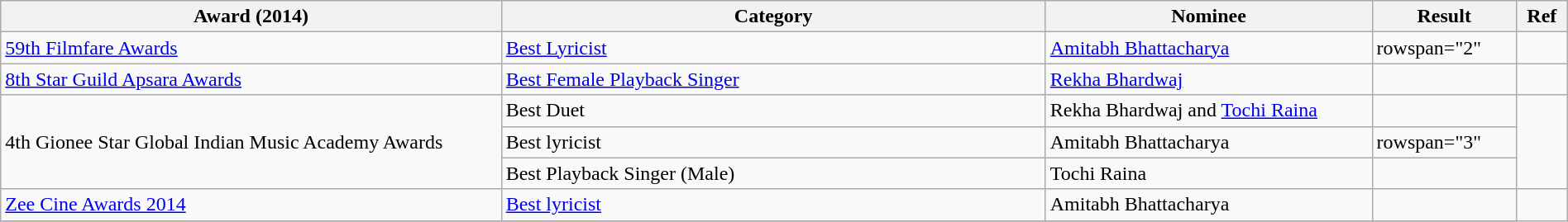<table class="wikitable plainrowheaders" width="100%" textcolor:#000;">
<tr>
<th width=23%>Award (2014)</th>
<th width=25%>Category</th>
<th width=15%>Nominee</th>
<th width=5%>Result</th>
<th width=2%>Ref</th>
</tr>
<tr>
<td><a href='#'>59th Filmfare Awards</a></td>
<td><a href='#'>Best Lyricist</a></td>
<td><a href='#'>Amitabh Bhattacharya</a></td>
<td>rowspan="2" </td>
<td></td>
</tr>
<tr>
<td><a href='#'>8th Star Guild Apsara Awards</a></td>
<td><a href='#'>Best Female Playback Singer</a></td>
<td><a href='#'>Rekha Bhardwaj</a></td>
<td></td>
</tr>
<tr>
<td rowspan="3">4th Gionee Star Global Indian Music Academy Awards</td>
<td>Best Duet</td>
<td>Rekha Bhardwaj and <a href='#'>Tochi Raina</a></td>
<td></td>
<td rowspan="3"></td>
</tr>
<tr>
<td>Best lyricist</td>
<td>Amitabh Bhattacharya</td>
<td>rowspan="3" </td>
</tr>
<tr>
<td>Best Playback Singer (Male)</td>
<td>Tochi Raina</td>
</tr>
<tr>
<td><a href='#'>Zee Cine Awards 2014</a></td>
<td><a href='#'>Best lyricist</a></td>
<td>Amitabh Bhattacharya</td>
<td></td>
</tr>
<tr>
</tr>
</table>
